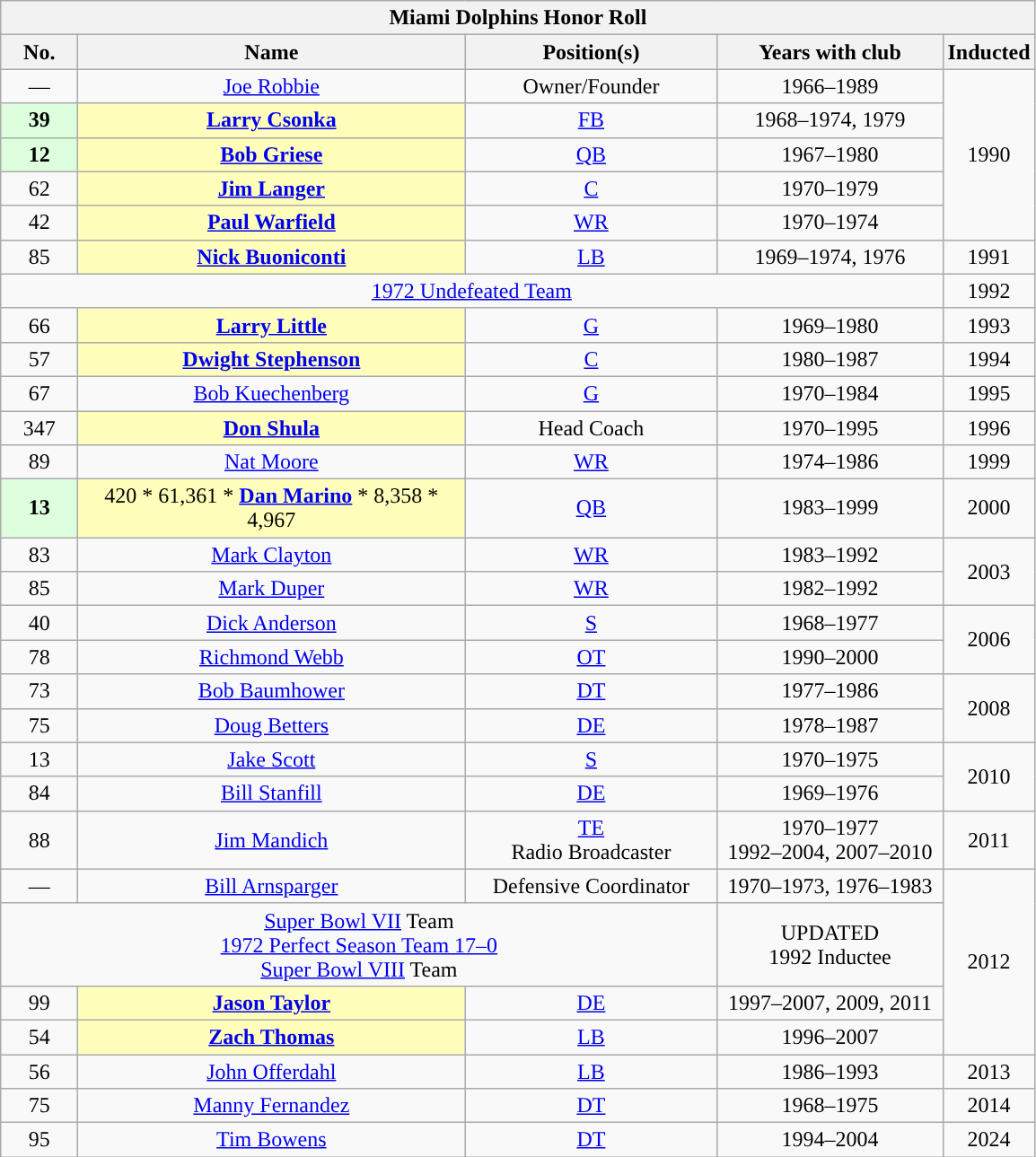<table class="wikitable" style="text-align:center">
<tr>
<th colspan="5">Miami Dolphins Honor Roll</th>
</tr>
<tr>
<th style="width:50px;">No.</th>
<th style="width:280px;">Name</th>
<th style="width:180px;">Position(s)</th>
<th style="width:160px;">Years with club</th>
<th style="width:50px;">Inducted</th>
</tr>
<tr>
<td>—</td>
<td><a href='#'>Joe Robbie</a></td>
<td>Owner/Founder</td>
<td>1966–1989</td>
<td rowspan="5">1990</td>
</tr>
<tr>
<td style="background:#DDFFDD"><strong>39</strong></td>
<td style="background:#ffb"><strong><a href='#'>Larry Csonka</a></strong></td>
<td><a href='#'>FB</a></td>
<td>1968–1974, 1979</td>
</tr>
<tr>
<td style="background:#DDFFDD"><strong>12</strong></td>
<td style="background:#ffb"><strong><a href='#'>Bob Griese</a></strong></td>
<td><a href='#'>QB</a></td>
<td>1967–1980</td>
</tr>
<tr>
<td>62</td>
<td style="background:#ffb"><strong><a href='#'>Jim Langer</a></strong></td>
<td><a href='#'>C</a></td>
<td>1970–1979</td>
</tr>
<tr>
<td>42</td>
<td style="background:#ffb"><strong><a href='#'>Paul Warfield</a></strong></td>
<td><a href='#'>WR</a></td>
<td>1970–1974</td>
</tr>
<tr>
<td>85</td>
<td style="background:#ffb"><strong><a href='#'>Nick Buoniconti</a></strong></td>
<td><a href='#'>LB</a></td>
<td>1969–1974, 1976</td>
<td>1991</td>
</tr>
<tr>
<td colspan="4"><a href='#'>1972 Undefeated Team</a></td>
<td>1992</td>
</tr>
<tr>
<td>66</td>
<td style="background:#ffb"><strong><a href='#'>Larry Little</a></strong></td>
<td><a href='#'>G</a></td>
<td>1969–1980</td>
<td>1993</td>
</tr>
<tr>
<td>57</td>
<td style="background:#ffb"><strong><a href='#'>Dwight Stephenson</a></strong></td>
<td><a href='#'>C</a></td>
<td>1980–1987</td>
<td>1994</td>
</tr>
<tr>
<td>67</td>
<td><a href='#'>Bob Kuechenberg</a></td>
<td><a href='#'>G</a></td>
<td>1970–1984</td>
<td>1995</td>
</tr>
<tr>
<td>347</td>
<td style="background:#ffb"><strong><a href='#'>Don Shula</a></strong></td>
<td>Head Coach</td>
<td>1970–1995</td>
<td>1996</td>
</tr>
<tr>
<td>89</td>
<td><a href='#'>Nat Moore</a></td>
<td><a href='#'>WR</a></td>
<td>1974–1986</td>
<td>1999</td>
</tr>
<tr>
<td style="background:#DDFFDD"><strong>13</strong></td>
<td style="background:#ffb">420 * 61,361 * <strong><a href='#'>Dan Marino</a></strong> * 8,358 * 4,967</td>
<td><a href='#'>QB</a></td>
<td>1983–1999</td>
<td>2000</td>
</tr>
<tr>
<td>83</td>
<td><a href='#'>Mark Clayton</a></td>
<td><a href='#'>WR</a></td>
<td>1983–1992</td>
<td rowspan="2">2003</td>
</tr>
<tr>
<td>85</td>
<td><a href='#'>Mark Duper</a></td>
<td><a href='#'>WR</a></td>
<td>1982–1992</td>
</tr>
<tr>
<td>40</td>
<td><a href='#'>Dick Anderson</a></td>
<td><a href='#'>S</a></td>
<td>1968–1977</td>
<td rowspan="2">2006</td>
</tr>
<tr>
<td>78</td>
<td><a href='#'>Richmond Webb</a></td>
<td><a href='#'>OT</a></td>
<td>1990–2000</td>
</tr>
<tr>
<td>73</td>
<td><a href='#'>Bob Baumhower</a></td>
<td><a href='#'>DT</a></td>
<td>1977–1986</td>
<td rowspan="2">2008</td>
</tr>
<tr>
<td>75</td>
<td><a href='#'>Doug Betters</a></td>
<td><a href='#'>DE</a></td>
<td>1978–1987</td>
</tr>
<tr>
<td>13</td>
<td><a href='#'>Jake Scott</a></td>
<td><a href='#'>S</a></td>
<td>1970–1975</td>
<td rowspan="2">2010</td>
</tr>
<tr>
<td>84</td>
<td><a href='#'>Bill Stanfill</a></td>
<td><a href='#'>DE</a></td>
<td>1969–1976</td>
</tr>
<tr>
<td>88</td>
<td><a href='#'>Jim Mandich</a></td>
<td><a href='#'>TE</a><br>Radio Broadcaster</td>
<td>1970–1977<br>1992–2004, 2007–2010</td>
<td>2011</td>
</tr>
<tr>
<td>—</td>
<td><a href='#'>Bill Arnsparger</a></td>
<td>Defensive Coordinator</td>
<td>1970–1973, 1976–1983</td>
<td rowspan="4">2012</td>
</tr>
<tr>
<td colspan="3"><a href='#'>Super Bowl VII</a> Team<br><a href='#'>1972 Perfect Season Team 17–0</a><br><a href='#'>Super Bowl VIII</a> Team</td>
<td>UPDATED<br>1992 Inductee</td>
</tr>
<tr>
<td>99</td>
<td style="background:#ffb"><strong><a href='#'>Jason Taylor</a></strong></td>
<td><a href='#'>DE</a></td>
<td>1997–2007, 2009, 2011</td>
</tr>
<tr>
<td>54</td>
<td style="background:#ffb"><strong><a href='#'>Zach Thomas</a></strong></td>
<td><a href='#'>LB</a></td>
<td>1996–2007</td>
</tr>
<tr>
<td>56</td>
<td><a href='#'>John Offerdahl</a></td>
<td><a href='#'>LB</a></td>
<td>1986–1993</td>
<td>2013</td>
</tr>
<tr>
<td>75</td>
<td><a href='#'>Manny Fernandez</a></td>
<td><a href='#'>DT</a></td>
<td>1968–1975</td>
<td>2014</td>
</tr>
<tr>
<td>95</td>
<td><a href='#'>Tim Bowens</a></td>
<td><a href='#'>DT</a></td>
<td>1994–2004</td>
<td>2024</td>
</tr>
</table>
